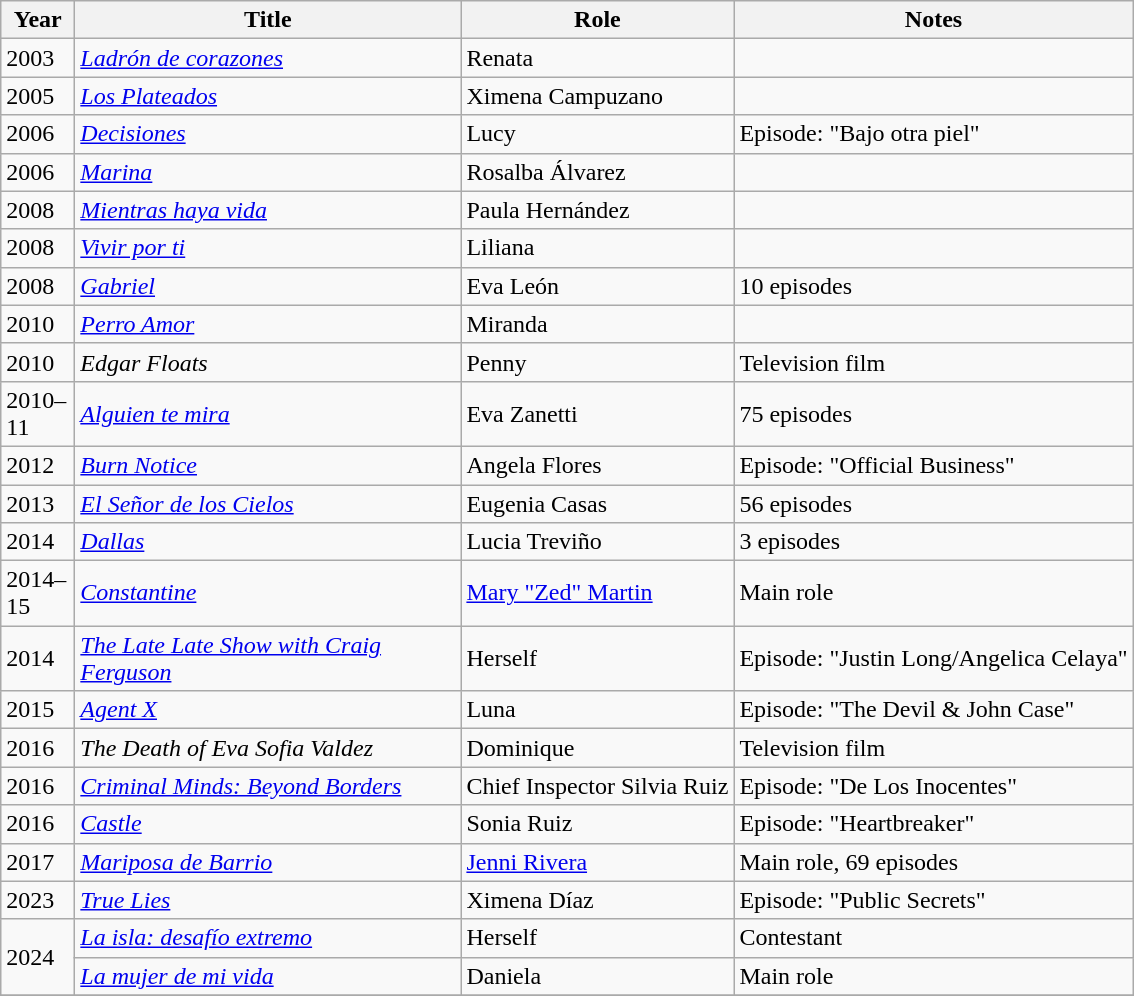<table class="wikitable sortable">
<tr>
<th width="42">Year</th>
<th width="250">Title</th>
<th>Role</th>
<th class="unsortable">Notes</th>
</tr>
<tr>
<td>2003</td>
<td><em><a href='#'>Ladrón de corazones</a></em></td>
<td>Renata</td>
<td></td>
</tr>
<tr>
<td>2005</td>
<td><em><a href='#'>Los Plateados</a></em></td>
<td>Ximena Campuzano</td>
<td></td>
</tr>
<tr>
<td>2006</td>
<td><em><a href='#'>Decisiones</a></em></td>
<td>Lucy</td>
<td>Episode: "Bajo otra piel"</td>
</tr>
<tr>
<td>2006</td>
<td><em><a href='#'>Marina</a></em></td>
<td>Rosalba Álvarez</td>
<td></td>
</tr>
<tr>
<td>2008</td>
<td><em><a href='#'>Mientras haya vida</a></em></td>
<td>Paula Hernández</td>
<td></td>
</tr>
<tr>
<td>2008</td>
<td><em><a href='#'>Vivir por ti</a></em></td>
<td>Liliana</td>
<td></td>
</tr>
<tr>
<td>2008</td>
<td><em><a href='#'>Gabriel</a></em></td>
<td>Eva León</td>
<td>10 episodes</td>
</tr>
<tr>
<td>2010</td>
<td><em><a href='#'>Perro Amor</a></em></td>
<td>Miranda</td>
<td></td>
</tr>
<tr>
<td>2010</td>
<td><em>Edgar Floats</em></td>
<td>Penny</td>
<td>Television film</td>
</tr>
<tr>
<td>2010–11</td>
<td><em><a href='#'>Alguien te mira</a></em></td>
<td>Eva Zanetti</td>
<td>75 episodes</td>
</tr>
<tr>
<td>2012</td>
<td><em><a href='#'>Burn Notice</a></em></td>
<td>Angela Flores</td>
<td>Episode: "Official Business"</td>
</tr>
<tr>
<td>2013</td>
<td><em><a href='#'>El Señor de los Cielos</a></em></td>
<td>Eugenia Casas</td>
<td>56 episodes</td>
</tr>
<tr>
<td>2014</td>
<td><em><a href='#'>Dallas</a></em></td>
<td>Lucia Treviño</td>
<td>3 episodes</td>
</tr>
<tr>
<td>2014–15</td>
<td><em><a href='#'>Constantine</a></em></td>
<td><a href='#'>Mary "Zed" Martin</a></td>
<td>Main role</td>
</tr>
<tr>
<td>2014</td>
<td><em><a href='#'>The Late Late Show with Craig Ferguson</a></em></td>
<td>Herself</td>
<td>Episode: "Justin Long/Angelica Celaya"</td>
</tr>
<tr>
<td>2015</td>
<td><em><a href='#'>Agent X</a></em></td>
<td>Luna</td>
<td>Episode: "The Devil & John Case"</td>
</tr>
<tr>
<td>2016</td>
<td><em>The Death of Eva Sofia Valdez</em></td>
<td>Dominique</td>
<td>Television film</td>
</tr>
<tr>
<td>2016</td>
<td><em><a href='#'>Criminal Minds: Beyond Borders</a></em></td>
<td>Chief Inspector Silvia Ruiz</td>
<td>Episode: "De Los Inocentes"</td>
</tr>
<tr>
<td>2016</td>
<td><em><a href='#'>Castle</a></em></td>
<td>Sonia Ruiz</td>
<td>Episode: "Heartbreaker"</td>
</tr>
<tr>
<td>2017</td>
<td><em><a href='#'>Mariposa de Barrio</a></em></td>
<td><a href='#'>Jenni Rivera</a></td>
<td>Main role, 69 episodes</td>
</tr>
<tr>
<td>2023</td>
<td><em><a href='#'>True Lies</a></em></td>
<td>Ximena Díaz</td>
<td>Episode: "Public Secrets"</td>
</tr>
<tr>
<td rowspan=2>2024</td>
<td><em><a href='#'>La isla: desafío extremo</a></em></td>
<td>Herself</td>
<td>Contestant</td>
</tr>
<tr>
<td><em><a href='#'>La mujer de mi vida</a></em></td>
<td>Daniela</td>
<td>Main role</td>
</tr>
<tr>
</tr>
</table>
